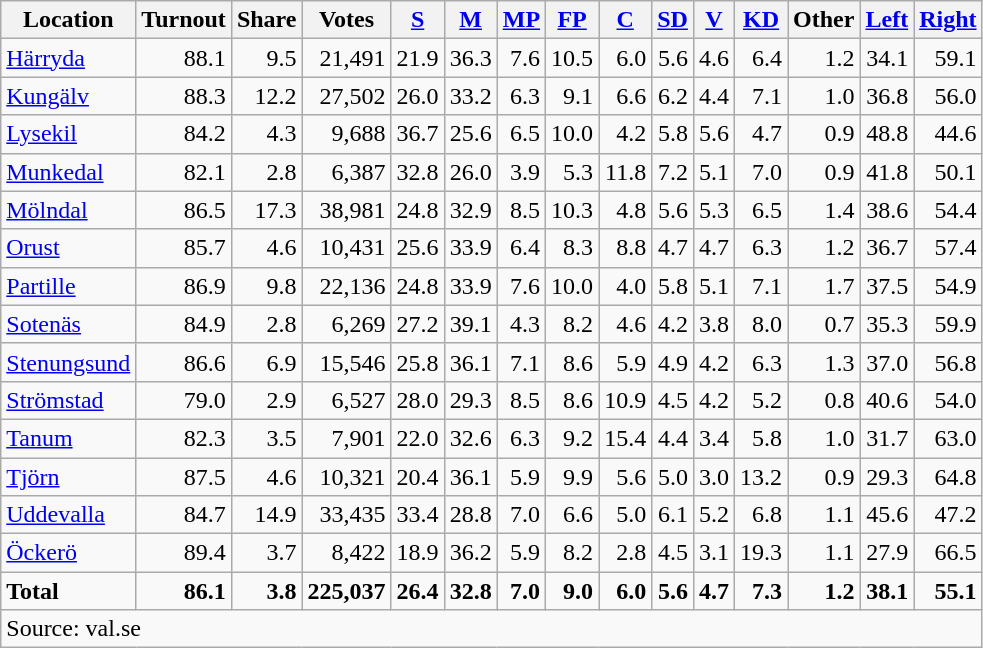<table class="wikitable sortable" style=text-align:right>
<tr>
<th>Location</th>
<th>Turnout</th>
<th>Share</th>
<th>Votes</th>
<th><a href='#'>S</a></th>
<th><a href='#'>M</a></th>
<th><a href='#'>MP</a></th>
<th><a href='#'>FP</a></th>
<th><a href='#'>C</a></th>
<th><a href='#'>SD</a></th>
<th><a href='#'>V</a></th>
<th><a href='#'>KD</a></th>
<th>Other</th>
<th><a href='#'>Left</a></th>
<th><a href='#'>Right</a></th>
</tr>
<tr>
<td align=left><a href='#'>Härryda</a></td>
<td>88.1</td>
<td>9.5</td>
<td>21,491</td>
<td>21.9</td>
<td>36.3</td>
<td>7.6</td>
<td>10.5</td>
<td>6.0</td>
<td>5.6</td>
<td>4.6</td>
<td>6.4</td>
<td>1.2</td>
<td>34.1</td>
<td>59.1</td>
</tr>
<tr>
<td align=left><a href='#'>Kungälv</a></td>
<td>88.3</td>
<td>12.2</td>
<td>27,502</td>
<td>26.0</td>
<td>33.2</td>
<td>6.3</td>
<td>9.1</td>
<td>6.6</td>
<td>6.2</td>
<td>4.4</td>
<td>7.1</td>
<td>1.0</td>
<td>36.8</td>
<td>56.0</td>
</tr>
<tr>
<td align=left><a href='#'>Lysekil</a></td>
<td>84.2</td>
<td>4.3</td>
<td>9,688</td>
<td>36.7</td>
<td>25.6</td>
<td>6.5</td>
<td>10.0</td>
<td>4.2</td>
<td>5.8</td>
<td>5.6</td>
<td>4.7</td>
<td>0.9</td>
<td>48.8</td>
<td>44.6</td>
</tr>
<tr>
<td align=left><a href='#'>Munkedal</a></td>
<td>82.1</td>
<td>2.8</td>
<td>6,387</td>
<td>32.8</td>
<td>26.0</td>
<td>3.9</td>
<td>5.3</td>
<td>11.8</td>
<td>7.2</td>
<td>5.1</td>
<td>7.0</td>
<td>0.9</td>
<td>41.8</td>
<td>50.1</td>
</tr>
<tr>
<td align=left><a href='#'>Mölndal</a></td>
<td>86.5</td>
<td>17.3</td>
<td>38,981</td>
<td>24.8</td>
<td>32.9</td>
<td>8.5</td>
<td>10.3</td>
<td>4.8</td>
<td>5.6</td>
<td>5.3</td>
<td>6.5</td>
<td>1.4</td>
<td>38.6</td>
<td>54.4</td>
</tr>
<tr>
<td align=left><a href='#'>Orust</a></td>
<td>85.7</td>
<td>4.6</td>
<td>10,431</td>
<td>25.6</td>
<td>33.9</td>
<td>6.4</td>
<td>8.3</td>
<td>8.8</td>
<td>4.7</td>
<td>4.7</td>
<td>6.3</td>
<td>1.2</td>
<td>36.7</td>
<td>57.4</td>
</tr>
<tr>
<td align=left><a href='#'>Partille</a></td>
<td>86.9</td>
<td>9.8</td>
<td>22,136</td>
<td>24.8</td>
<td>33.9</td>
<td>7.6</td>
<td>10.0</td>
<td>4.0</td>
<td>5.8</td>
<td>5.1</td>
<td>7.1</td>
<td>1.7</td>
<td>37.5</td>
<td>54.9</td>
</tr>
<tr>
<td align=left><a href='#'>Sotenäs</a></td>
<td>84.9</td>
<td>2.8</td>
<td>6,269</td>
<td>27.2</td>
<td>39.1</td>
<td>4.3</td>
<td>8.2</td>
<td>4.6</td>
<td>4.2</td>
<td>3.8</td>
<td>8.0</td>
<td>0.7</td>
<td>35.3</td>
<td>59.9</td>
</tr>
<tr>
<td align=left><a href='#'>Stenungsund</a></td>
<td>86.6</td>
<td>6.9</td>
<td>15,546</td>
<td>25.8</td>
<td>36.1</td>
<td>7.1</td>
<td>8.6</td>
<td>5.9</td>
<td>4.9</td>
<td>4.2</td>
<td>6.3</td>
<td>1.3</td>
<td>37.0</td>
<td>56.8</td>
</tr>
<tr>
<td align=left><a href='#'>Strömstad</a></td>
<td>79.0</td>
<td>2.9</td>
<td>6,527</td>
<td>28.0</td>
<td>29.3</td>
<td>8.5</td>
<td>8.6</td>
<td>10.9</td>
<td>4.5</td>
<td>4.2</td>
<td>5.2</td>
<td>0.8</td>
<td>40.6</td>
<td>54.0</td>
</tr>
<tr>
<td align=left><a href='#'>Tanum</a></td>
<td>82.3</td>
<td>3.5</td>
<td>7,901</td>
<td>22.0</td>
<td>32.6</td>
<td>6.3</td>
<td>9.2</td>
<td>15.4</td>
<td>4.4</td>
<td>3.4</td>
<td>5.8</td>
<td>1.0</td>
<td>31.7</td>
<td>63.0</td>
</tr>
<tr>
<td align=left><a href='#'>Tjörn</a></td>
<td>87.5</td>
<td>4.6</td>
<td>10,321</td>
<td>20.4</td>
<td>36.1</td>
<td>5.9</td>
<td>9.9</td>
<td>5.6</td>
<td>5.0</td>
<td>3.0</td>
<td>13.2</td>
<td>0.9</td>
<td>29.3</td>
<td>64.8</td>
</tr>
<tr>
<td align=left><a href='#'>Uddevalla</a></td>
<td>84.7</td>
<td>14.9</td>
<td>33,435</td>
<td>33.4</td>
<td>28.8</td>
<td>7.0</td>
<td>6.6</td>
<td>5.0</td>
<td>6.1</td>
<td>5.2</td>
<td>6.8</td>
<td>1.1</td>
<td>45.6</td>
<td>47.2</td>
</tr>
<tr>
<td align=left><a href='#'>Öckerö</a></td>
<td>89.4</td>
<td>3.7</td>
<td>8,422</td>
<td>18.9</td>
<td>36.2</td>
<td>5.9</td>
<td>8.2</td>
<td>2.8</td>
<td>4.5</td>
<td>3.1</td>
<td>19.3</td>
<td>1.1</td>
<td>27.9</td>
<td>66.5</td>
</tr>
<tr>
<td align=left><strong>Total</strong></td>
<td><strong>86.1</strong></td>
<td><strong>3.8</strong></td>
<td><strong>225,037</strong></td>
<td><strong>26.4</strong></td>
<td><strong>32.8</strong></td>
<td><strong>7.0</strong></td>
<td><strong>9.0</strong></td>
<td><strong>6.0</strong></td>
<td><strong>5.6</strong></td>
<td><strong>4.7</strong></td>
<td><strong>7.3</strong></td>
<td><strong>1.2</strong></td>
<td><strong>38.1</strong></td>
<td><strong>55.1</strong></td>
</tr>
<tr>
<td align=left colspan=15>Source: val.se </td>
</tr>
</table>
